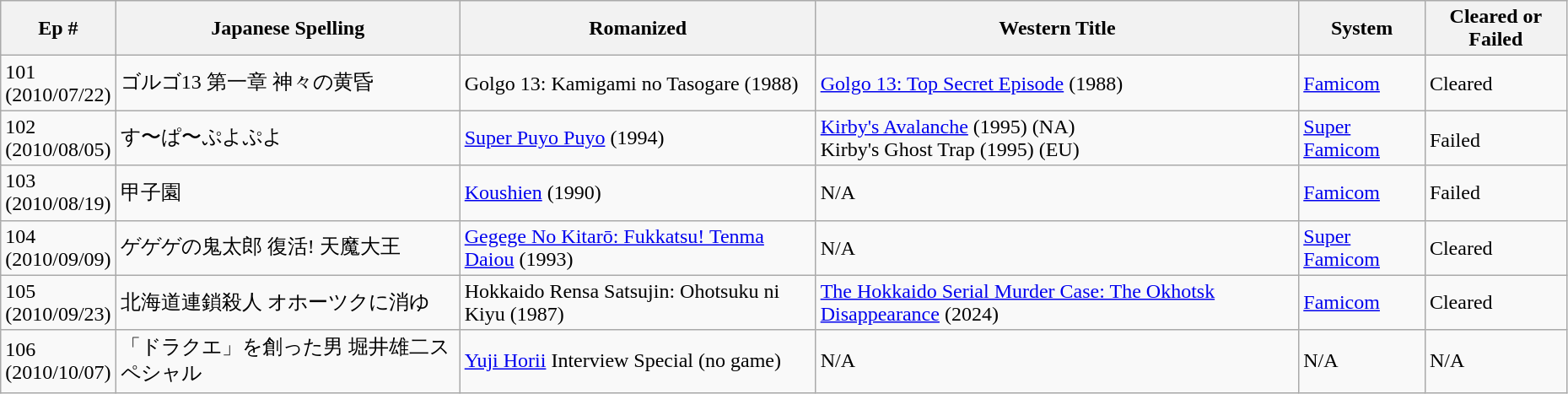<table class="wikitable" style="width:98%;">
<tr>
<th>Ep #</th>
<th>Japanese Spelling</th>
<th>Romanized</th>
<th>Western Title</th>
<th>System</th>
<th>Cleared or Failed</th>
</tr>
<tr>
<td>101<br>(2010/07/22)</td>
<td>ゴルゴ13 第一章 神々の黄昏</td>
<td>Golgo 13: Kamigami no Tasogare (1988)</td>
<td><a href='#'>Golgo 13: Top Secret Episode</a> (1988)</td>
<td><a href='#'>Famicom</a></td>
<td>Cleared</td>
</tr>
<tr>
<td>102<br>(2010/08/05)</td>
<td>す〜ぱ〜ぷよぷよ</td>
<td><a href='#'>Super Puyo Puyo</a> (1994)</td>
<td><a href='#'>Kirby's Avalanche</a> (1995) (NA)<br>Kirby's Ghost Trap (1995) (EU)</td>
<td><a href='#'>Super Famicom</a></td>
<td>Failed<sup></sup></td>
</tr>
<tr>
<td>103<br>(2010/08/19)</td>
<td>甲子園</td>
<td><a href='#'>Koushien</a> (1990)</td>
<td>N/A</td>
<td><a href='#'>Famicom</a></td>
<td>Failed</td>
</tr>
<tr>
<td>104<br>(2010/09/09)</td>
<td>ゲゲゲの鬼太郎 復活! 天魔大王</td>
<td><a href='#'>Gegege No Kitarō: Fukkatsu! Tenma Daiou</a> (1993)</td>
<td>N/A</td>
<td><a href='#'>Super Famicom</a></td>
<td>Cleared</td>
</tr>
<tr>
<td>105<br>(2010/09/23)</td>
<td>北海道連鎖殺人 オホーツクに消ゆ</td>
<td>Hokkaido Rensa Satsujin: Ohotsuku ni Kiyu (1987)</td>
<td><a href='#'>The Hokkaido Serial Murder Case: The Okhotsk Disappearance</a> (2024)</td>
<td><a href='#'>Famicom</a></td>
<td>Cleared</td>
</tr>
<tr>
<td>106<br>(2010/10/07)</td>
<td>「ドラクエ」を創った男 堀井雄二スペシャル</td>
<td><a href='#'>Yuji Horii</a> Interview Special (no game)</td>
<td>N/A</td>
<td>N/A</td>
<td>N/A</td>
</tr>
</table>
